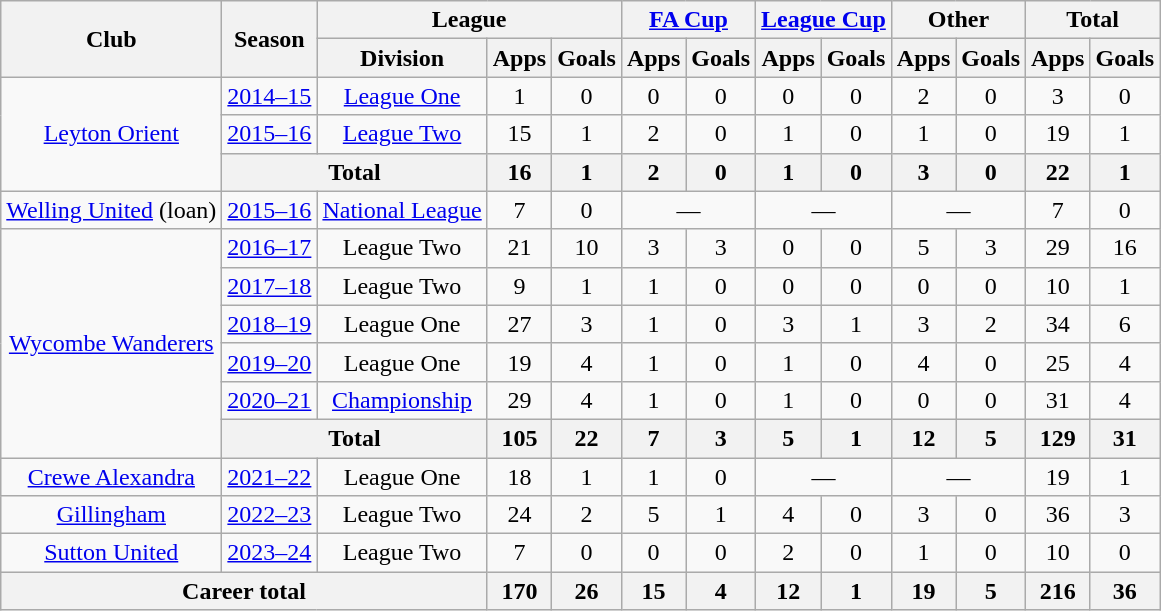<table class=wikitable style=text-align:center>
<tr>
<th rowspan=2>Club</th>
<th rowspan=2>Season</th>
<th colspan=3>League</th>
<th colspan=2><a href='#'>FA Cup</a></th>
<th colspan=2><a href='#'>League Cup</a></th>
<th colspan=2>Other</th>
<th colspan=2>Total</th>
</tr>
<tr>
<th>Division</th>
<th>Apps</th>
<th>Goals</th>
<th>Apps</th>
<th>Goals</th>
<th>Apps</th>
<th>Goals</th>
<th>Apps</th>
<th>Goals</th>
<th>Apps</th>
<th>Goals</th>
</tr>
<tr>
<td rowspan=3><a href='#'>Leyton Orient</a></td>
<td><a href='#'>2014–15</a></td>
<td><a href='#'>League One</a></td>
<td>1</td>
<td>0</td>
<td>0</td>
<td>0</td>
<td>0</td>
<td>0</td>
<td>2</td>
<td>0</td>
<td>3</td>
<td>0</td>
</tr>
<tr>
<td><a href='#'>2015–16</a></td>
<td><a href='#'>League Two</a></td>
<td>15</td>
<td>1</td>
<td>2</td>
<td>0</td>
<td>1</td>
<td>0</td>
<td>1</td>
<td>0</td>
<td>19</td>
<td>1</td>
</tr>
<tr>
<th colspan=2>Total</th>
<th>16</th>
<th>1</th>
<th>2</th>
<th>0</th>
<th>1</th>
<th>0</th>
<th>3</th>
<th>0</th>
<th>22</th>
<th>1</th>
</tr>
<tr>
<td><a href='#'>Welling United</a> (loan)</td>
<td><a href='#'>2015–16</a></td>
<td><a href='#'>National League</a></td>
<td>7</td>
<td>0</td>
<td colspan=2>—</td>
<td colspan=2>—</td>
<td colspan=2>—</td>
<td>7</td>
<td>0</td>
</tr>
<tr>
<td rowspan=6><a href='#'>Wycombe Wanderers</a></td>
<td><a href='#'>2016–17</a></td>
<td>League Two</td>
<td>21</td>
<td>10</td>
<td>3</td>
<td>3</td>
<td>0</td>
<td>0</td>
<td>5</td>
<td>3</td>
<td>29</td>
<td>16</td>
</tr>
<tr>
<td><a href='#'>2017–18</a></td>
<td>League Two</td>
<td>9</td>
<td>1</td>
<td>1</td>
<td>0</td>
<td>0</td>
<td>0</td>
<td>0</td>
<td>0</td>
<td>10</td>
<td>1</td>
</tr>
<tr>
<td><a href='#'>2018–19</a></td>
<td>League One</td>
<td>27</td>
<td>3</td>
<td>1</td>
<td>0</td>
<td>3</td>
<td>1</td>
<td>3</td>
<td>2</td>
<td>34</td>
<td>6</td>
</tr>
<tr>
<td><a href='#'>2019–20</a></td>
<td>League One</td>
<td>19</td>
<td>4</td>
<td>1</td>
<td>0</td>
<td>1</td>
<td>0</td>
<td>4</td>
<td>0</td>
<td>25</td>
<td>4</td>
</tr>
<tr>
<td><a href='#'>2020–21</a></td>
<td><a href='#'>Championship</a></td>
<td>29</td>
<td>4</td>
<td>1</td>
<td>0</td>
<td>1</td>
<td>0</td>
<td>0</td>
<td>0</td>
<td>31</td>
<td>4</td>
</tr>
<tr>
<th colspan=2>Total</th>
<th>105</th>
<th>22</th>
<th>7</th>
<th>3</th>
<th>5</th>
<th>1</th>
<th>12</th>
<th>5</th>
<th>129</th>
<th>31</th>
</tr>
<tr>
<td><a href='#'>Crewe Alexandra</a></td>
<td><a href='#'>2021–22</a></td>
<td>League One</td>
<td>18</td>
<td>1</td>
<td>1</td>
<td>0</td>
<td colspan=2>—</td>
<td colspan=2>—</td>
<td>19</td>
<td>1</td>
</tr>
<tr>
<td><a href='#'>Gillingham</a></td>
<td><a href='#'>2022–23</a></td>
<td>League Two</td>
<td>24</td>
<td>2</td>
<td>5</td>
<td>1</td>
<td>4</td>
<td>0</td>
<td>3</td>
<td>0</td>
<td>36</td>
<td>3</td>
</tr>
<tr>
<td><a href='#'>Sutton United</a></td>
<td><a href='#'>2023–24</a></td>
<td>League Two</td>
<td>7</td>
<td>0</td>
<td>0</td>
<td>0</td>
<td>2</td>
<td>0</td>
<td>1</td>
<td>0</td>
<td>10</td>
<td>0</td>
</tr>
<tr>
<th colspan=3>Career total</th>
<th>170</th>
<th>26</th>
<th>15</th>
<th>4</th>
<th>12</th>
<th>1</th>
<th>19</th>
<th>5</th>
<th>216</th>
<th>36</th>
</tr>
</table>
